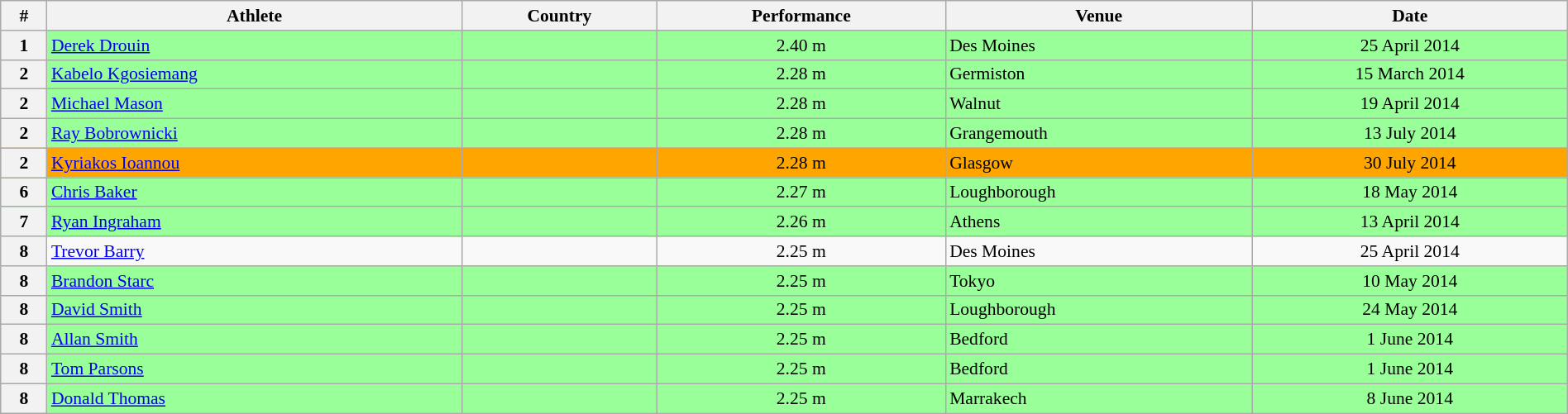<table class="wikitable" width=100% style="font-size:90%; text-align:center;">
<tr>
<th>#</th>
<th>Athlete</th>
<th>Country</th>
<th>Performance</th>
<th>Venue</th>
<th>Date</th>
</tr>
<tr bgcolor="99FF99">
<th>1</th>
<td align=left><a href='#'>Derek Drouin</a></td>
<td align=left></td>
<td>2.40 m</td>
<td align=left> Des Moines</td>
<td>25 April 2014</td>
</tr>
<tr bgcolor="99FF99">
<th>2</th>
<td align=left><a href='#'>Kabelo Kgosiemang</a></td>
<td align=left></td>
<td>2.28 m</td>
<td align=left> Germiston</td>
<td>15 March 2014</td>
</tr>
<tr bgcolor="99FF99">
<th>2</th>
<td align=left><a href='#'>Michael Mason</a></td>
<td align=left></td>
<td>2.28 m</td>
<td align=left> Walnut</td>
<td>19 April 2014</td>
</tr>
<tr bgcolor="99FF99">
<th>2</th>
<td align=left><a href='#'>Ray Bobrownicki</a></td>
<td align=left></td>
<td>2.28 m</td>
<td align=left> Grangemouth</td>
<td>13 July 2014</td>
</tr>
<tr bgcolor="orange">
<th>2</th>
<td align=left><a href='#'>Kyriakos Ioannou</a></td>
<td align=left></td>
<td>2.28 m</td>
<td align=left> Glasgow</td>
<td>30 July 2014</td>
</tr>
<tr bgcolor="99FF99">
<th>6</th>
<td align=left><a href='#'>Chris Baker</a></td>
<td align=left></td>
<td>2.27 m</td>
<td align=left> Loughborough</td>
<td>18 May 2014</td>
</tr>
<tr bgcolor="99FF99">
<th>7</th>
<td align=left><a href='#'>Ryan Ingraham</a></td>
<td align=left></td>
<td>2.26 m</td>
<td align=left> Athens</td>
<td>13 April 2014</td>
</tr>
<tr>
<th>8</th>
<td align=left><a href='#'>Trevor Barry</a></td>
<td align=left></td>
<td>2.25 m</td>
<td align=left> Des Moines</td>
<td>25 April 2014</td>
</tr>
<tr bgcolor="99FF99">
<th>8</th>
<td align=left><a href='#'>Brandon Starc</a></td>
<td align=left></td>
<td>2.25 m</td>
<td align=left> Tokyo</td>
<td>10 May 2014</td>
</tr>
<tr bgcolor="99FF99">
<th>8</th>
<td align=left><a href='#'>David Smith</a></td>
<td align=left></td>
<td>2.25 m</td>
<td align=left> Loughborough</td>
<td>24 May 2014</td>
</tr>
<tr bgcolor="99FF99">
<th>8</th>
<td align=left><a href='#'>Allan Smith</a></td>
<td align=left></td>
<td>2.25 m</td>
<td align=left> Bedford</td>
<td>1 June 2014</td>
</tr>
<tr bgcolor="99FF99">
<th>8</th>
<td align=left><a href='#'>Tom Parsons</a></td>
<td align=left></td>
<td>2.25 m</td>
<td align=left> Bedford</td>
<td>1 June 2014</td>
</tr>
<tr bgcolor="99FF99">
<th>8</th>
<td align=left><a href='#'>Donald Thomas</a></td>
<td align=left></td>
<td>2.25 m</td>
<td align=left> Marrakech</td>
<td>8 June 2014</td>
</tr>
</table>
